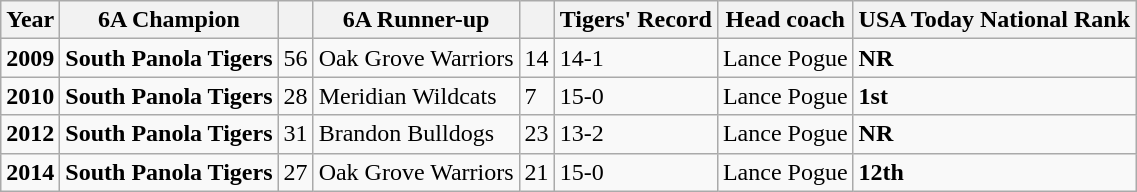<table class="wikitable">
<tr>
<th><strong>Year</strong></th>
<th><strong>6A Champion</strong></th>
<th></th>
<th><strong>6A Runner-up</strong></th>
<th></th>
<th><strong>Tigers' Record</strong></th>
<th><strong>Head coach</strong></th>
<th><strong>USA Today National Rank</strong></th>
</tr>
<tr>
<td><strong>2009</strong></td>
<td><strong>South Panola Tigers</strong></td>
<td>56</td>
<td>Oak Grove Warriors</td>
<td>14</td>
<td>14-1</td>
<td>Lance Pogue</td>
<td><strong>NR</strong></td>
</tr>
<tr>
<td><strong>2010</strong></td>
<td><strong>South Panola Tigers</strong></td>
<td>28</td>
<td>Meridian Wildcats</td>
<td>7</td>
<td>15-0</td>
<td>Lance Pogue</td>
<td><strong>1st</strong></td>
</tr>
<tr>
<td><strong>2012</strong></td>
<td><strong>South Panola Tigers </strong></td>
<td>31</td>
<td>Brandon Bulldogs</td>
<td>23</td>
<td>13-2</td>
<td>Lance Pogue</td>
<td><strong>NR</strong></td>
</tr>
<tr>
<td><strong>2014</strong></td>
<td><strong>South Panola Tigers</strong></td>
<td>27</td>
<td>Oak Grove Warriors</td>
<td>21</td>
<td>15-0</td>
<td>Lance Pogue</td>
<td><strong>12th</strong></td>
</tr>
</table>
